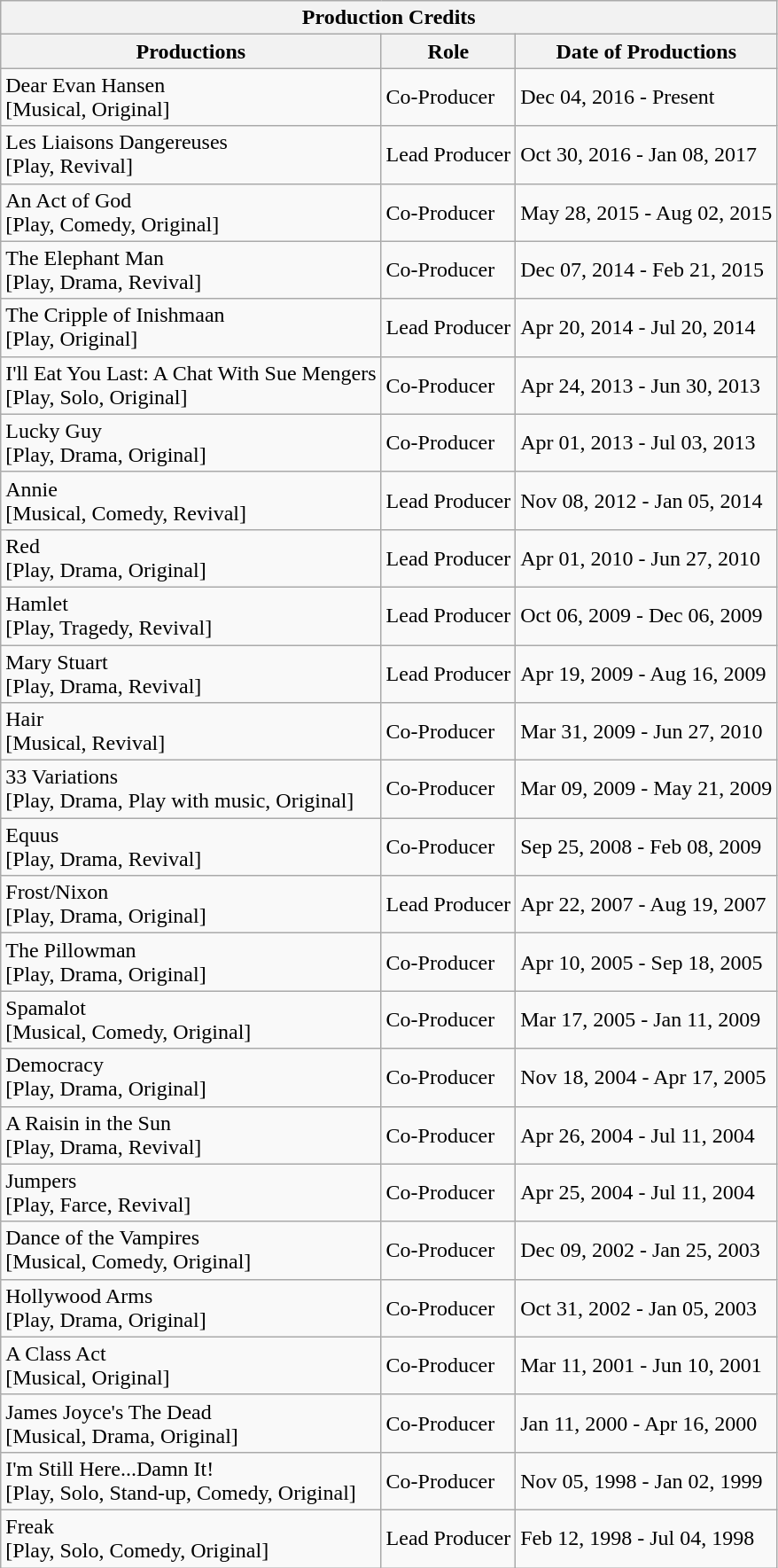<table class="wikitable">
<tr>
<th colspan="3">Production Credits</th>
</tr>
<tr>
<th>Productions</th>
<th>Role</th>
<th>Date of Productions</th>
</tr>
<tr>
<td>Dear Evan Hansen<br>[Musical, Original]</td>
<td>Co-Producer</td>
<td>Dec 04, 2016 - Present</td>
</tr>
<tr>
<td>Les Liaisons Dangereuses<br>[Play, Revival]</td>
<td>Lead Producer</td>
<td>Oct 30, 2016 - Jan 08, 2017</td>
</tr>
<tr>
<td>An Act of God<br>[Play, Comedy, Original]</td>
<td>Co-Producer</td>
<td>May 28, 2015 - Aug 02, 2015</td>
</tr>
<tr>
<td>The Elephant Man<br>[Play, Drama, Revival]</td>
<td>Co-Producer</td>
<td>Dec 07, 2014 - Feb 21, 2015</td>
</tr>
<tr>
<td>The Cripple of Inishmaan<br>[Play, Original]</td>
<td>Lead Producer</td>
<td>Apr 20, 2014 - Jul 20, 2014</td>
</tr>
<tr>
<td>I'll Eat You Last: A Chat With Sue Mengers<br>[Play, Solo, Original]</td>
<td>Co-Producer</td>
<td>Apr 24, 2013 - Jun 30, 2013</td>
</tr>
<tr>
<td>Lucky Guy<br>[Play, Drama, Original]</td>
<td>Co-Producer</td>
<td>Apr 01, 2013 - Jul 03, 2013</td>
</tr>
<tr>
<td>Annie<br>[Musical, Comedy, Revival]</td>
<td>Lead Producer</td>
<td>Nov 08, 2012 - Jan 05, 2014</td>
</tr>
<tr>
<td>Red<br>[Play, Drama, Original]</td>
<td>Lead Producer</td>
<td>Apr 01, 2010 - Jun 27, 2010</td>
</tr>
<tr>
<td>Hamlet<br>[Play, Tragedy, Revival]</td>
<td>Lead Producer</td>
<td>Oct 06, 2009 - Dec 06, 2009</td>
</tr>
<tr>
<td>Mary Stuart<br>[Play, Drama, Revival]</td>
<td>Lead Producer</td>
<td>Apr 19, 2009 - Aug 16, 2009</td>
</tr>
<tr>
<td>Hair<br>[Musical, Revival]</td>
<td>Co-Producer</td>
<td>Mar 31, 2009 - Jun 27, 2010</td>
</tr>
<tr>
<td>33 Variations<br>[Play, Drama, Play with music, Original]</td>
<td>Co-Producer</td>
<td>Mar 09, 2009 - May 21, 2009</td>
</tr>
<tr>
<td>Equus<br>[Play, Drama, Revival]</td>
<td>Co-Producer</td>
<td>Sep 25, 2008 - Feb 08, 2009</td>
</tr>
<tr>
<td>Frost/Nixon<br>[Play, Drama, Original]</td>
<td>Lead Producer</td>
<td>Apr 22, 2007 - Aug 19, 2007</td>
</tr>
<tr>
<td>The Pillowman<br>[Play, Drama, Original]</td>
<td>Co-Producer</td>
<td>Apr 10, 2005 - Sep 18, 2005</td>
</tr>
<tr>
<td>Spamalot<br>[Musical, Comedy, Original]</td>
<td>Co-Producer</td>
<td>Mar 17, 2005 - Jan 11, 2009</td>
</tr>
<tr>
<td>Democracy<br>[Play, Drama, Original]</td>
<td>Co-Producer</td>
<td>Nov 18, 2004 - Apr 17, 2005</td>
</tr>
<tr>
<td>A Raisin in the Sun<br>[Play, Drama, Revival]</td>
<td>Co-Producer</td>
<td>Apr 26, 2004 - Jul 11, 2004</td>
</tr>
<tr>
<td>Jumpers<br>[Play, Farce, Revival]</td>
<td>Co-Producer</td>
<td>Apr 25, 2004 - Jul 11, 2004</td>
</tr>
<tr>
<td>Dance of the Vampires<br>[Musical, Comedy, Original]</td>
<td>Co-Producer</td>
<td>Dec 09, 2002 - Jan 25, 2003</td>
</tr>
<tr>
<td>Hollywood Arms<br>[Play, Drama, Original]</td>
<td>Co-Producer</td>
<td>Oct 31, 2002 - Jan 05, 2003</td>
</tr>
<tr>
<td>A Class Act<br>[Musical, Original]</td>
<td>Co-Producer</td>
<td>Mar 11, 2001 - Jun 10, 2001</td>
</tr>
<tr>
<td>James Joyce's The Dead<br>[Musical, Drama, Original]</td>
<td>Co-Producer</td>
<td>Jan 11, 2000 - Apr 16, 2000</td>
</tr>
<tr>
<td>I'm Still Here...Damn It!<br>[Play, Solo, Stand-up, Comedy, Original]</td>
<td>Co-Producer</td>
<td>Nov 05, 1998 - Jan 02, 1999</td>
</tr>
<tr>
<td>Freak<br>[Play, Solo, Comedy, Original]</td>
<td>Lead Producer</td>
<td>Feb 12, 1998 - Jul 04, 1998</td>
</tr>
</table>
